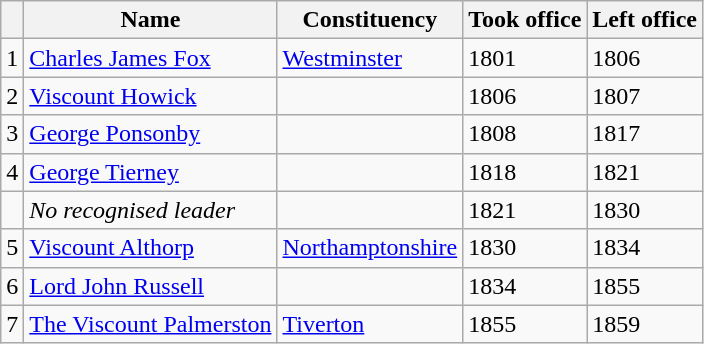<table class=wikitable>
<tr>
<th></th>
<th>Name</th>
<th>Constituency</th>
<th>Took office</th>
<th>Left office</th>
</tr>
<tr>
<td>1</td>
<td><a href='#'>Charles James Fox</a></td>
<td><a href='#'>Westminster</a></td>
<td>1801</td>
<td>1806</td>
</tr>
<tr>
<td>2</td>
<td><a href='#'>Viscount Howick</a></td>
<td></td>
<td>1806</td>
<td>1807</td>
</tr>
<tr>
<td>3</td>
<td><a href='#'>George Ponsonby</a></td>
<td></td>
<td>1808</td>
<td>1817</td>
</tr>
<tr>
<td>4</td>
<td><a href='#'>George Tierney</a></td>
<td></td>
<td>1818</td>
<td>1821</td>
</tr>
<tr>
<td></td>
<td><em>No recognised leader</em></td>
<td></td>
<td>1821</td>
<td>1830</td>
</tr>
<tr>
<td>5</td>
<td><a href='#'>Viscount Althorp</a></td>
<td><a href='#'>Northamptonshire</a></td>
<td>1830</td>
<td>1834</td>
</tr>
<tr>
<td>6</td>
<td><a href='#'>Lord John Russell</a></td>
<td></td>
<td>1834</td>
<td>1855</td>
</tr>
<tr>
<td>7</td>
<td><a href='#'>The Viscount Palmerston</a></td>
<td><a href='#'>Tiverton</a></td>
<td>1855</td>
<td>1859</td>
</tr>
</table>
